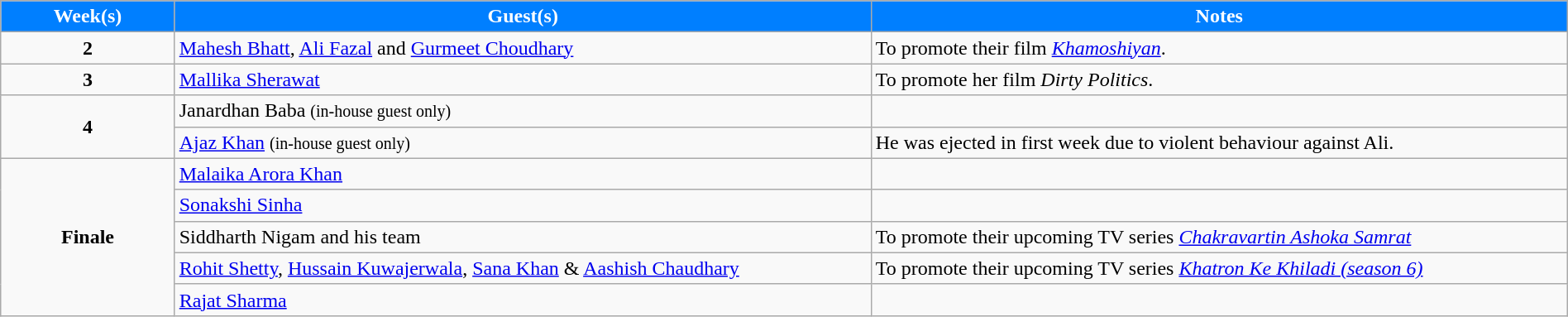<table class="wikitable" style="width:100%;">
<tr>
<th style="background:#007fff; color:#fff; width:5%;">Week(s)</th>
<th style="background:#007fff; color:#fff; width:20%;">Guest(s)</th>
<th style="background:#007fff; color:#fff; width:20%;">Notes</th>
</tr>
<tr>
<td align="center"><strong>2</strong></td>
<td><a href='#'>Mahesh Bhatt</a>, <a href='#'>Ali Fazal</a> and <a href='#'>Gurmeet Choudhary</a></td>
<td>To promote their film <em><a href='#'>Khamoshiyan</a></em>.</td>
</tr>
<tr>
<td align=center><strong>3</strong></td>
<td><a href='#'>Mallika Sherawat</a></td>
<td>To promote her film <em>Dirty Politics</em>.</td>
</tr>
<tr>
<td align=center rowspan="2"><strong>4</strong></td>
<td>Janardhan Baba <small>(in-house guest only)</small></td>
<td></td>
</tr>
<tr>
<td><a href='#'>Ajaz Khan</a> <small>(in-house guest only)</small></td>
<td>He was ejected in first week due to violent behaviour against Ali.</td>
</tr>
<tr>
<td align=center rowspan="5"><strong>Finale</strong></td>
<td><a href='#'>Malaika Arora Khan</a></td>
<td></td>
</tr>
<tr>
<td><a href='#'>Sonakshi Sinha</a></td>
<td></td>
</tr>
<tr>
<td>Siddharth Nigam and his team</td>
<td>To promote their upcoming TV series <em><a href='#'>Chakravartin Ashoka Samrat</a></em></td>
</tr>
<tr>
<td><a href='#'>Rohit Shetty</a>, <a href='#'>Hussain Kuwajerwala</a>, <a href='#'>Sana Khan</a> & <a href='#'>Aashish Chaudhary</a></td>
<td>To promote their upcoming TV series <em><a href='#'>Khatron Ke Khiladi (season 6)</a></em></td>
</tr>
<tr>
<td><a href='#'>Rajat Sharma</a></td>
<td></td>
</tr>
</table>
